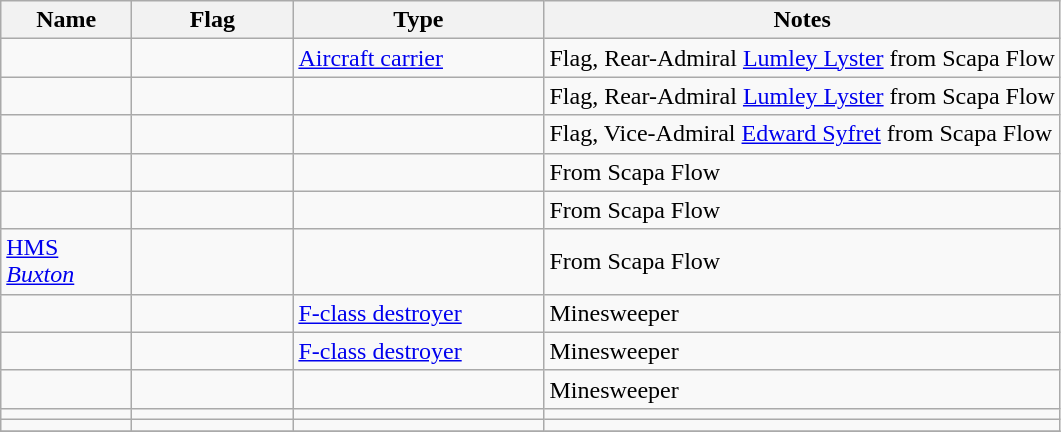<table class="wikitable sortable">
<tr>
<th scope="col" width="80px">Name</th>
<th scope="col" width="100px">Flag</th>
<th scope="col" width="160px">Type</th>
<th>Notes</th>
</tr>
<tr>
<td></td>
<td></td>
<td><a href='#'>Aircraft carrier</a></td>
<td>Flag, Rear-Admiral <a href='#'>Lumley Lyster</a> from Scapa Flow</td>
</tr>
<tr>
<td></td>
<td></td>
<td></td>
<td>Flag, Rear-Admiral <a href='#'>Lumley Lyster</a> from Scapa Flow</td>
</tr>
<tr>
<td></td>
<td></td>
<td></td>
<td>Flag, Vice-Admiral <a href='#'>Edward Syfret</a> from Scapa Flow</td>
</tr>
<tr>
<td></td>
<td></td>
<td></td>
<td>From Scapa Flow</td>
</tr>
<tr>
<td></td>
<td></td>
<td></td>
<td>From Scapa Flow</td>
</tr>
<tr>
<td><a href='#'>HMS <em>Buxton</em></a></td>
<td></td>
<td></td>
<td>From Scapa Flow</td>
</tr>
<tr>
<td></td>
<td></td>
<td><a href='#'>F-class destroyer</a></td>
<td>Minesweeper</td>
</tr>
<tr>
<td></td>
<td></td>
<td><a href='#'>F-class destroyer</a></td>
<td>Minesweeper</td>
</tr>
<tr>
<td></td>
<td></td>
<td></td>
<td>Minesweeper</td>
</tr>
<tr>
<td></td>
<td></td>
<td></td>
<td></td>
</tr>
<tr>
<td></td>
<td></td>
<td></td>
<td></td>
</tr>
<tr>
</tr>
</table>
